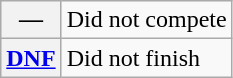<table class="wikitable">
<tr>
<th scope="row">—</th>
<td>Did not compete</td>
</tr>
<tr>
<th scope="row"><a href='#'>DNF</a></th>
<td>Did not finish</td>
</tr>
</table>
